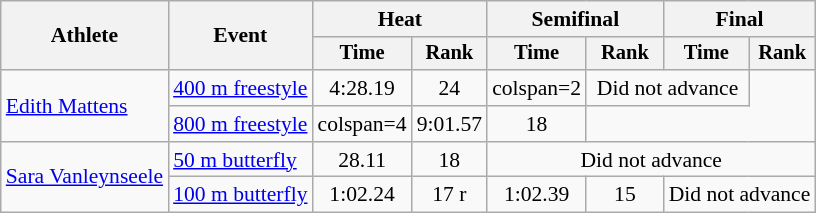<table class=wikitable style="font-size:90%">
<tr>
<th rowspan=2>Athlete</th>
<th rowspan=2>Event</th>
<th colspan="2">Heat</th>
<th colspan="2">Semifinal</th>
<th colspan="2">Final</th>
</tr>
<tr style="font-size:95%">
<th>Time</th>
<th>Rank</th>
<th>Time</th>
<th>Rank</th>
<th>Time</th>
<th>Rank</th>
</tr>
<tr align=center>
<td align=left rowspan=2><a href='#'>Edith Mattens</a></td>
<td align=left><a href='#'>400 m freestyle</a></td>
<td>4:28.19</td>
<td>24</td>
<td>colspan=2 </td>
<td colspan=2>Did not advance</td>
</tr>
<tr align=center>
<td align=left><a href='#'>800 m freestyle</a></td>
<td>colspan=4 </td>
<td>9:01.57</td>
<td>18</td>
</tr>
<tr align=center>
<td align=left rowspan=2><a href='#'>Sara Vanleynseele</a></td>
<td align=left><a href='#'>50 m butterfly</a></td>
<td>28.11</td>
<td>18</td>
<td colspan=4>Did not advance</td>
</tr>
<tr align=center>
<td align=left><a href='#'>100 m butterfly</a></td>
<td>1:02.24</td>
<td>17 r</td>
<td>1:02.39</td>
<td>15</td>
<td colspan=2>Did not advance</td>
</tr>
</table>
